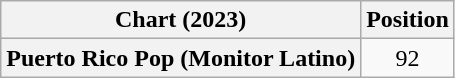<table class="wikitable plainrowheaders">
<tr>
<th>Chart (2023)</th>
<th>Position</th>
</tr>
<tr>
<th scope="row">Puerto Rico Pop (Monitor Latino)</th>
<td align="center">92</td>
</tr>
</table>
